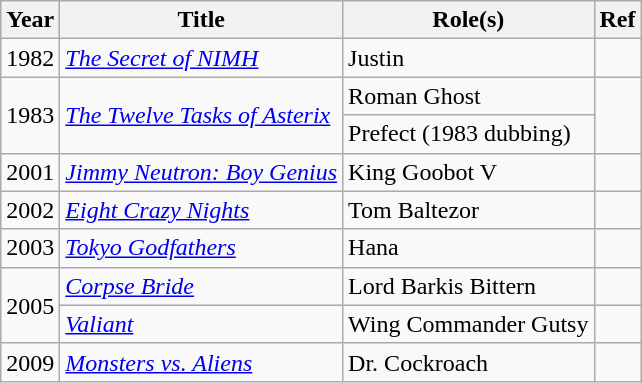<table class="wikitable plainrowheaders sortable">
<tr>
<th scope="col">Year</th>
<th scope="col">Title</th>
<th scope="col">Role(s)</th>
<th scope="col" class="unsortable">Ref</th>
</tr>
<tr>
<td>1982</td>
<td><em><a href='#'>The Secret of NIMH</a></em></td>
<td>Justin</td>
<td></td>
</tr>
<tr>
<td rowspan=2>1983</td>
<td rowspan=2><em><a href='#'>The Twelve Tasks of Asterix</a></em></td>
<td>Roman Ghost</td>
<td rowspan=2></td>
</tr>
<tr>
<td>Prefect (1983 dubbing)</td>
</tr>
<tr>
<td>2001</td>
<td><em><a href='#'>Jimmy Neutron: Boy Genius</a></em></td>
<td>King Goobot V</td>
<td></td>
</tr>
<tr>
<td>2002</td>
<td><em><a href='#'>Eight Crazy Nights</a></em></td>
<td>Tom Baltezor</td>
<td></td>
</tr>
<tr>
<td>2003</td>
<td><em><a href='#'>Tokyo Godfathers</a></em></td>
<td>Hana</td>
<td></td>
</tr>
<tr>
<td rowspan=2>2005</td>
<td><em><a href='#'>Corpse Bride</a></em></td>
<td>Lord Barkis Bittern</td>
<td></td>
</tr>
<tr>
<td><em><a href='#'>Valiant</a></em></td>
<td>Wing Commander Gutsy</td>
<td></td>
</tr>
<tr>
<td>2009</td>
<td><em><a href='#'>Monsters vs. Aliens</a></em></td>
<td>Dr. Cockroach</td>
<td></td>
</tr>
</table>
